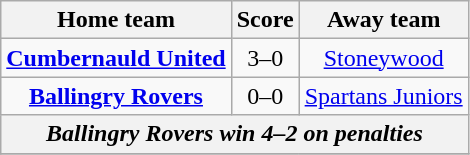<table class="wikitable" style="text-align: center">
<tr>
<th>Home team</th>
<th>Score</th>
<th>Away team</th>
</tr>
<tr>
<td><strong><a href='#'>Cumbernauld United</a></strong></td>
<td>3–0</td>
<td><a href='#'>Stoneywood</a></td>
</tr>
<tr>
<td><strong><a href='#'>Ballingry Rovers</a></strong></td>
<td>0–0</td>
<td><a href='#'>Spartans Juniors</a></td>
</tr>
<tr>
<th colspan="5"><em>Ballingry Rovers win 4–2 on penalties</em></th>
</tr>
<tr>
</tr>
</table>
